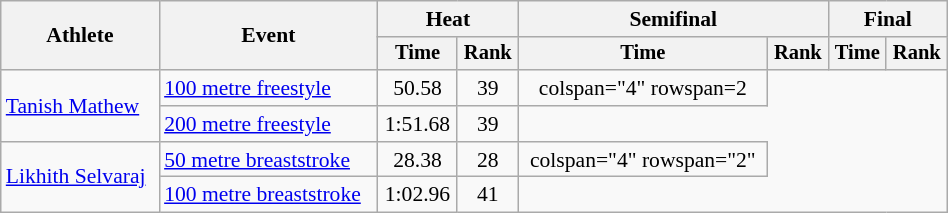<table class="wikitable" style="text-align:center; font-size:90%; width:50%;">
<tr>
<th rowspan="2">Athlete</th>
<th rowspan="2">Event</th>
<th colspan="2">Heat</th>
<th colspan="2">Semifinal</th>
<th colspan="2">Final</th>
</tr>
<tr style="font-size:95%">
<th>Time</th>
<th>Rank</th>
<th>Time</th>
<th>Rank</th>
<th>Time</th>
<th>Rank</th>
</tr>
<tr align=center>
<td align=left rowspan=2><a href='#'>Tanish Mathew</a></td>
<td align=left><a href='#'>100 metre freestyle</a></td>
<td>50.58</td>
<td>39</td>
<td>colspan="4" rowspan=2 </td>
</tr>
<tr align=center>
<td align=left><a href='#'>200 metre freestyle</a></td>
<td>1:51.68</td>
<td>39</td>
</tr>
<tr align=center>
<td align=left rowspan="2"><a href='#'>Likhith Selvaraj</a></td>
<td align=left><a href='#'>50 metre breaststroke</a></td>
<td>28.38</td>
<td>28</td>
<td>colspan="4" rowspan="2" </td>
</tr>
<tr align=center>
<td align=left><a href='#'>100 metre breaststroke</a></td>
<td>1:02.96</td>
<td>41</td>
</tr>
</table>
